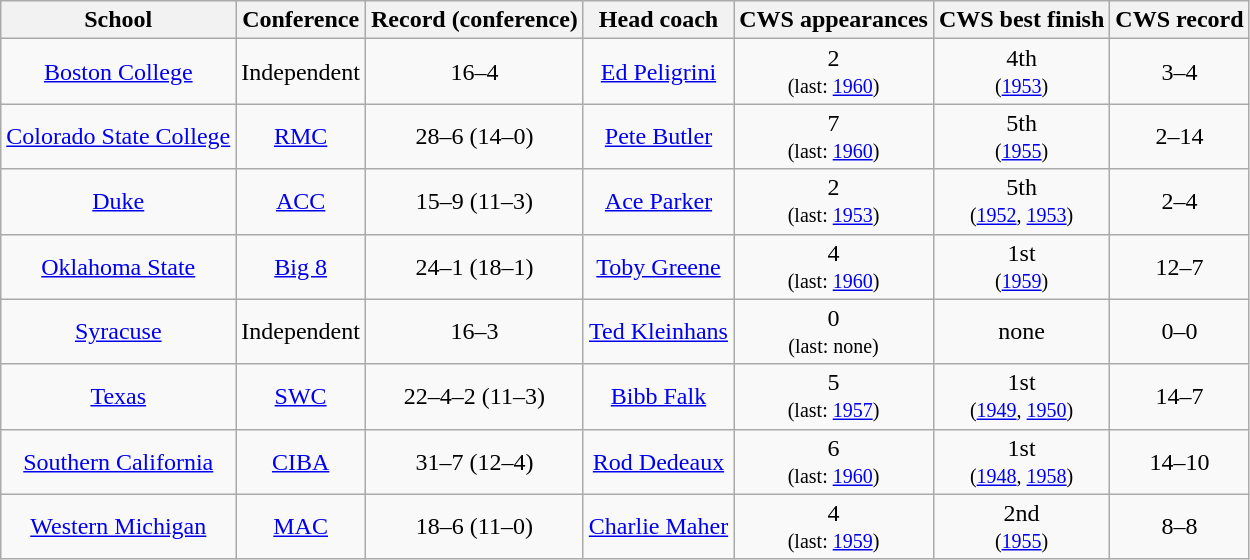<table class="wikitable">
<tr>
<th>School</th>
<th>Conference</th>
<th>Record (conference)</th>
<th>Head coach</th>
<th>CWS appearances</th>
<th>CWS best finish</th>
<th>CWS record</th>
</tr>
<tr align=center>
<td><a href='#'>Boston College</a></td>
<td>Independent</td>
<td>16–4</td>
<td><a href='#'>Ed Peligrini</a></td>
<td>2<br><small>(last: <a href='#'>1960</a>)</small></td>
<td>4th<br><small>(<a href='#'>1953</a>)</small></td>
<td>3–4</td>
</tr>
<tr align=center>
<td><a href='#'>Colorado State College</a></td>
<td><a href='#'>RMC</a></td>
<td>28–6 (14–0)</td>
<td><a href='#'>Pete Butler</a></td>
<td>7<br><small>(last: <a href='#'>1960</a>)</small></td>
<td>5th<br><small>(<a href='#'>1955</a>)</small></td>
<td>2–14</td>
</tr>
<tr align=center>
<td><a href='#'>Duke</a></td>
<td><a href='#'>ACC</a></td>
<td>15–9 (11–3)</td>
<td><a href='#'>Ace Parker</a></td>
<td>2<br><small>(last: <a href='#'>1953</a>)</small></td>
<td>5th<br><small>(<a href='#'>1952</a>, <a href='#'>1953</a>)</small></td>
<td>2–4</td>
</tr>
<tr align=center>
<td><a href='#'>Oklahoma State</a></td>
<td><a href='#'>Big 8</a></td>
<td>24–1 (18–1)</td>
<td><a href='#'>Toby Greene</a></td>
<td>4<br><small>(last: <a href='#'>1960</a>)</small></td>
<td>1st<br><small>(<a href='#'>1959</a>)</small></td>
<td>12–7</td>
</tr>
<tr align=center>
<td><a href='#'>Syracuse</a></td>
<td>Independent</td>
<td>16–3</td>
<td><a href='#'>Ted Kleinhans</a></td>
<td>0<br><small>(last: none)</small></td>
<td>none</td>
<td>0–0</td>
</tr>
<tr align=center>
<td><a href='#'>Texas</a></td>
<td><a href='#'>SWC</a></td>
<td>22–4–2 (11–3)</td>
<td><a href='#'>Bibb Falk</a></td>
<td>5<br><small>(last: <a href='#'>1957</a>)</small></td>
<td>1st<br><small>(<a href='#'>1949</a>, <a href='#'>1950</a>)</small></td>
<td>14–7</td>
</tr>
<tr align=center>
<td><a href='#'>Southern California</a></td>
<td><a href='#'>CIBA</a></td>
<td>31–7 (12–4)</td>
<td><a href='#'>Rod Dedeaux</a></td>
<td>6<br><small>(last: <a href='#'>1960</a>)</small></td>
<td>1st<br><small>(<a href='#'>1948</a>, <a href='#'>1958</a>)</small></td>
<td>14–10</td>
</tr>
<tr align=center>
<td><a href='#'>Western Michigan</a></td>
<td><a href='#'>MAC</a></td>
<td>18–6 (11–0)</td>
<td><a href='#'>Charlie Maher</a></td>
<td>4<br><small>(last: <a href='#'>1959</a>)</small></td>
<td>2nd<br><small>(<a href='#'>1955</a>)</small></td>
<td>8–8</td>
</tr>
</table>
